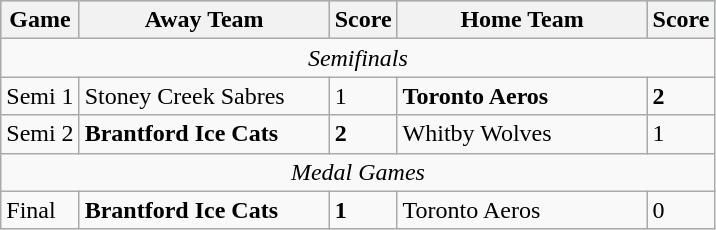<table class="wikitable">
<tr style="background:lightblue;">
<th>Game</th>
<th width=35%>Away Team</th>
<th>Score</th>
<th width=35%>Home Team</th>
<th>Score</th>
</tr>
<tr style="text-align:center;">
<td colspan="5"><em>Semifinals</em></td>
</tr>
<tr>
<td>Semi 1</td>
<td>Stoney Creek Sabres</td>
<td>1</td>
<td><strong>Toronto Aeros</strong></td>
<td><strong>2</strong></td>
</tr>
<tr>
<td>Semi 2</td>
<td><strong>Brantford Ice Cats</strong></td>
<td><strong>2</strong></td>
<td>Whitby Wolves</td>
<td>1</td>
</tr>
<tr style="text-align:center;">
<td colspan="5"><em>Medal Games</em></td>
</tr>
<tr>
<td>Final</td>
<td><strong>Brantford Ice Cats</strong></td>
<td><strong>1</strong></td>
<td>Toronto Aeros</td>
<td>0</td>
</tr>
</table>
